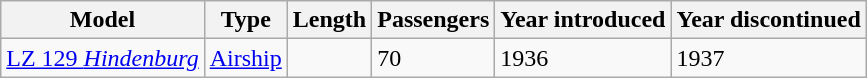<table class="wikitable sortable">
<tr>
<th>Model</th>
<th>Type</th>
<th>Length</th>
<th>Passengers</th>
<th>Year introduced</th>
<th>Year discontinued</th>
</tr>
<tr>
<td><a href='#'>LZ 129 <em>Hindenburg</em></a></td>
<td><a href='#'>Airship</a></td>
<td></td>
<td>70</td>
<td>1936</td>
<td>1937</td>
</tr>
</table>
